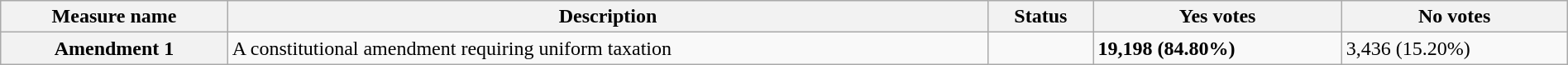<table class="wikitable sortable plainrowheaders" style="width:100%">
<tr>
<th scope="col">Measure name</th>
<th class="unsortable" scope="col">Description</th>
<th scope="col">Status</th>
<th scope="col">Yes votes</th>
<th scope="col">No votes</th>
</tr>
<tr>
<th scope="row">Amendment 1</th>
<td>A constitutional amendment requiring uniform taxation</td>
<td></td>
<td><strong>19,198 (84.80%)</strong></td>
<td>3,436 (15.20%)</td>
</tr>
</table>
